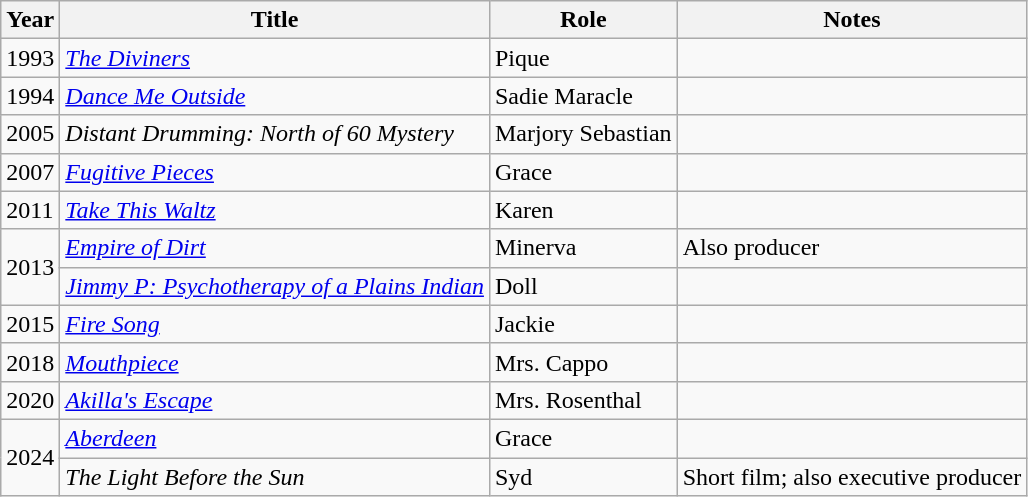<table class="wikitable sortable">
<tr>
<th>Year</th>
<th>Title</th>
<th>Role</th>
<th class="unsortable">Notes</th>
</tr>
<tr>
<td>1993</td>
<td data-sort-value="Diviners, The"><a href='#'><em>The Diviners</em></a></td>
<td>Pique</td>
<td></td>
</tr>
<tr>
<td>1994</td>
<td><em><a href='#'>Dance Me Outside</a></em></td>
<td>Sadie Maracle</td>
<td></td>
</tr>
<tr>
<td>2005</td>
<td><em>Distant Drumming: North of 60 Mystery</em></td>
<td>Marjory Sebastian</td>
<td></td>
</tr>
<tr>
<td>2007</td>
<td><em><a href='#'>Fugitive Pieces</a></em></td>
<td>Grace</td>
<td></td>
</tr>
<tr>
<td>2011</td>
<td><em><a href='#'>Take This Waltz</a></em></td>
<td>Karen</td>
<td></td>
</tr>
<tr>
<td rowspan="2">2013</td>
<td><em><a href='#'>Empire of Dirt</a></em></td>
<td>Minerva</td>
<td>Also producer</td>
</tr>
<tr>
<td><em><a href='#'>Jimmy P: Psychotherapy of a Plains Indian</a></em></td>
<td>Doll</td>
<td></td>
</tr>
<tr>
<td>2015</td>
<td><em><a href='#'>Fire Song</a></em></td>
<td>Jackie</td>
<td></td>
</tr>
<tr>
<td>2018</td>
<td><em><a href='#'>Mouthpiece</a></em></td>
<td>Mrs. Cappo</td>
<td></td>
</tr>
<tr>
<td>2020</td>
<td><em><a href='#'>Akilla's Escape</a></em></td>
<td>Mrs. Rosenthal</td>
<td></td>
</tr>
<tr>
<td rowspan=2>2024</td>
<td><em><a href='#'>Aberdeen</a></em></td>
<td>Grace</td>
<td></td>
</tr>
<tr>
<td data-sort-value="Light Before the Sun, The"><em>The Light Before the Sun</em></td>
<td>Syd</td>
<td>Short film; also executive producer</td>
</tr>
</table>
